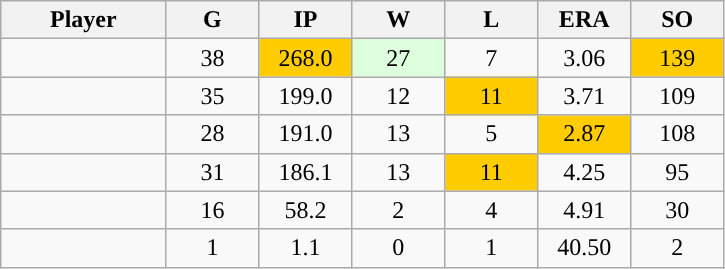<table class="wikitable sortable">
<tr>
<th bgcolor="#DDDDFF" width="16%">Player</th>
<th bgcolor="#DDDDFF" width="9%">G</th>
<th bgcolor="#DDDDFF" width="9%">IP</th>
<th bgcolor="#DDDDFF" width="9%">W</th>
<th bgcolor="#DDDDFF" width="9%">L</th>
<th bgcolor="#DDDDFF" width="9%">ERA</th>
<th bgcolor="#DDDDFF" width="9%">SO</th>
</tr>
<tr align="center">
<td></td>
<td>38</td>
<td style="background:#fc0;">268.0</td>
<td style="background:#DDFFDD;">27</td>
<td>7</td>
<td>3.06</td>
<td style="background:#fc0;">139</td>
</tr>
<tr align="center">
<td></td>
<td>35</td>
<td>199.0</td>
<td>12</td>
<td style="background:#fc0;">11</td>
<td>3.71</td>
<td>109</td>
</tr>
<tr align="center">
<td></td>
<td>28</td>
<td>191.0</td>
<td>13</td>
<td>5</td>
<td style="background:#fc0;">2.87</td>
<td>108</td>
</tr>
<tr align="center">
<td></td>
<td>31</td>
<td>186.1</td>
<td>13</td>
<td style="background:#fc0;">11</td>
<td>4.25</td>
<td>95</td>
</tr>
<tr align="center">
<td></td>
<td>16</td>
<td>58.2</td>
<td>2</td>
<td>4</td>
<td>4.91</td>
<td>30</td>
</tr>
<tr align="center">
<td></td>
<td>1</td>
<td>1.1</td>
<td>0</td>
<td>1</td>
<td>40.50</td>
<td>2</td>
</tr>
</table>
